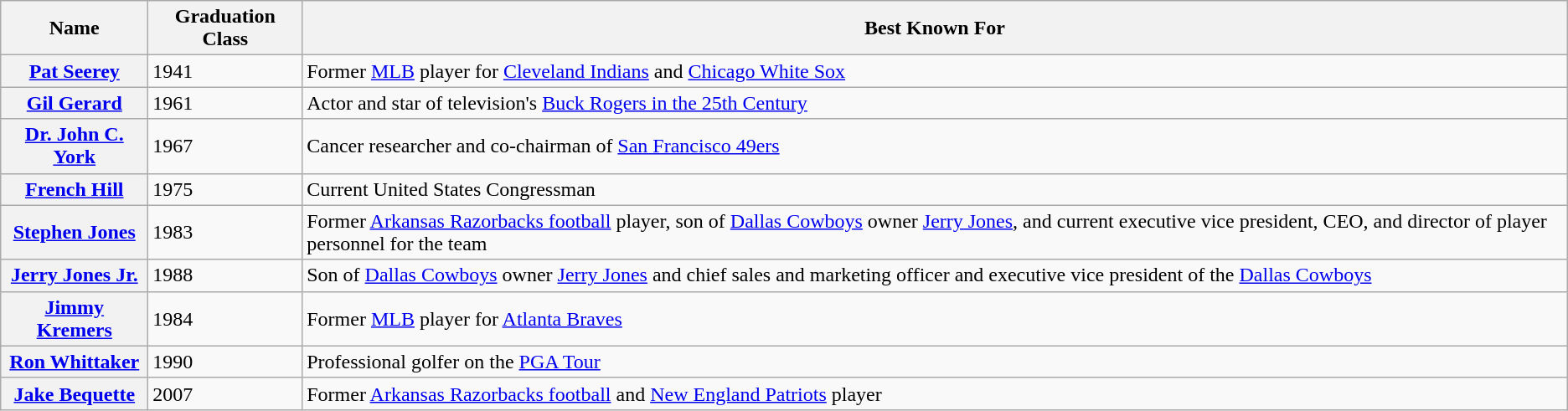<table class="wikitable sortable plainrowheaders">
<tr>
<th scope="col">Name</th>
<th scope="col">Graduation Class</th>
<th scope="col">Best Known For</th>
</tr>
<tr>
<th scope="row"><a href='#'>Pat Seerey</a></th>
<td>1941</td>
<td>Former <a href='#'>MLB</a> player for <a href='#'>Cleveland Indians</a> and <a href='#'>Chicago White Sox</a></td>
</tr>
<tr>
<th scope="row"><a href='#'>Gil Gerard</a></th>
<td>1961</td>
<td>Actor and star of television's <a href='#'>Buck Rogers in the 25th Century</a></td>
</tr>
<tr>
<th scope="row"><a href='#'>Dr. John C. York</a></th>
<td>1967</td>
<td>Cancer researcher and co-chairman of <a href='#'>San Francisco 49ers</a></td>
</tr>
<tr>
<th scope="row"><a href='#'>French Hill</a></th>
<td>1975</td>
<td>Current United States Congressman</td>
</tr>
<tr>
<th scope="row"><a href='#'>Stephen Jones</a></th>
<td>1983</td>
<td>Former <a href='#'>Arkansas Razorbacks football</a> player, son of <a href='#'>Dallas Cowboys</a> owner <a href='#'>Jerry Jones</a>, and current executive vice president, CEO, and director of player personnel for the team</td>
</tr>
<tr>
<th scope="row"><a href='#'>Jerry Jones Jr.</a></th>
<td>1988</td>
<td>Son of <a href='#'>Dallas Cowboys</a> owner <a href='#'>Jerry Jones</a> and chief sales and marketing officer and executive vice president of the <a href='#'>Dallas Cowboys</a></td>
</tr>
<tr>
<th scope="row"><a href='#'>Jimmy Kremers</a></th>
<td>1984</td>
<td>Former <a href='#'>MLB</a> player for <a href='#'>Atlanta Braves</a></td>
</tr>
<tr>
<th scope="row"><a href='#'>Ron Whittaker</a></th>
<td>1990</td>
<td>Professional golfer on the <a href='#'>PGA Tour</a></td>
</tr>
<tr>
<th scope="row"><a href='#'>Jake Bequette</a></th>
<td>2007</td>
<td>Former <a href='#'>Arkansas Razorbacks football</a> and <a href='#'>New England Patriots</a> player</td>
</tr>
</table>
